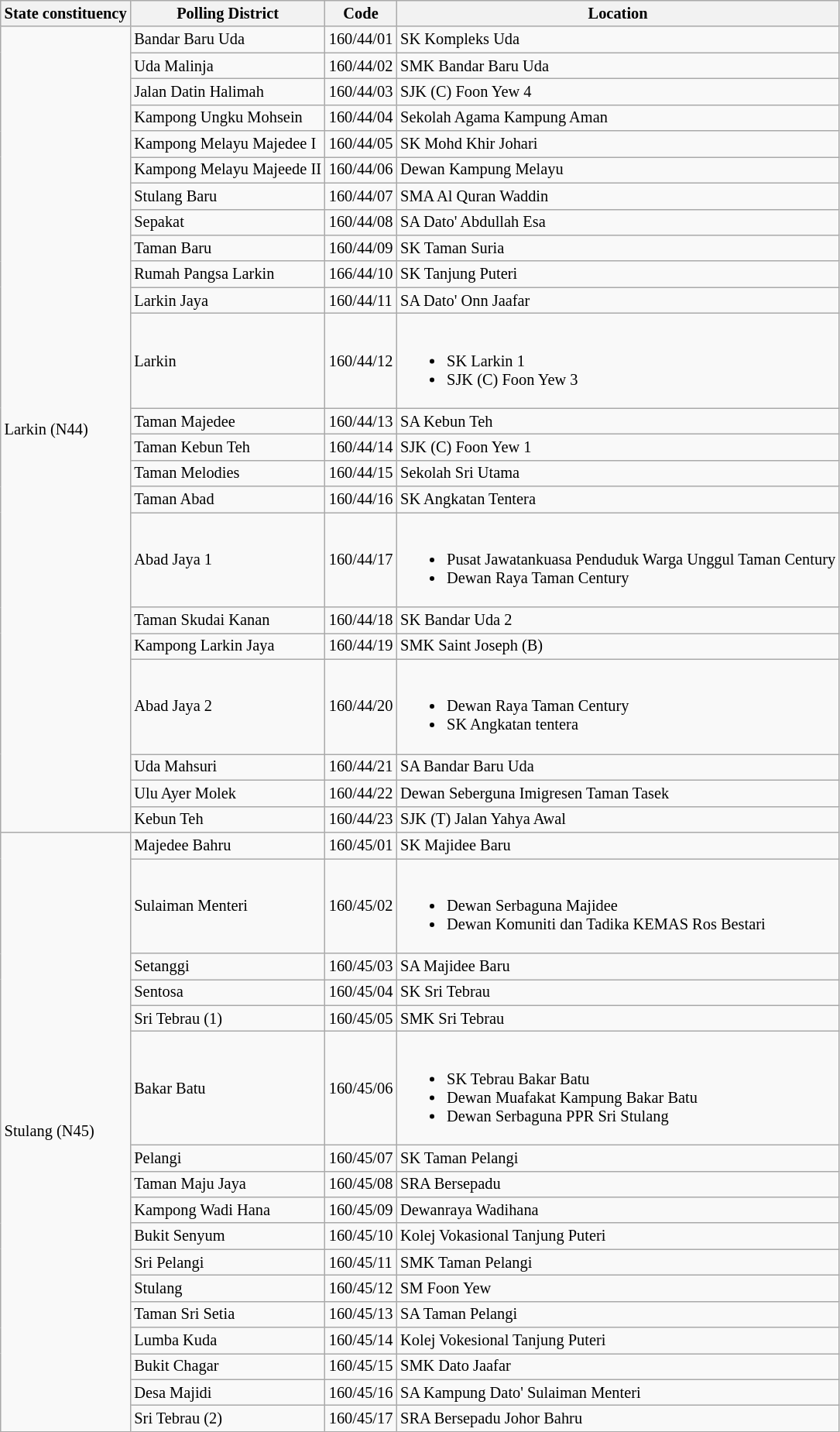<table class="wikitable sortable mw-collapsible" style="white-space:nowrap;font-size:85%">
<tr>
<th>State constituency</th>
<th>Polling District</th>
<th>Code</th>
<th>Location</th>
</tr>
<tr>
<td rowspan="23">Larkin (N44)</td>
<td>Bandar Baru Uda</td>
<td>160/44/01</td>
<td>SK Kompleks Uda</td>
</tr>
<tr>
<td>Uda Malinja</td>
<td>160/44/02</td>
<td>SMK Bandar Baru Uda</td>
</tr>
<tr>
<td>Jalan Datin Halimah</td>
<td>160/44/03</td>
<td>SJK (C) Foon Yew 4</td>
</tr>
<tr>
<td>Kampong Ungku Mohsein</td>
<td>160/44/04</td>
<td>Sekolah Agama Kampung Aman</td>
</tr>
<tr>
<td>Kampong Melayu Majedee I</td>
<td>160/44/05</td>
<td>SK Mohd Khir Johari</td>
</tr>
<tr>
<td>Kampong Melayu Majeede II</td>
<td>160/44/06</td>
<td>Dewan Kampung Melayu</td>
</tr>
<tr>
<td>Stulang Baru</td>
<td>160/44/07</td>
<td>SMA Al Quran Waddin</td>
</tr>
<tr>
<td>Sepakat</td>
<td>160/44/08</td>
<td>SA Dato' Abdullah Esa</td>
</tr>
<tr>
<td>Taman Baru</td>
<td>160/44/09</td>
<td>SK Taman Suria</td>
</tr>
<tr>
<td>Rumah Pangsa Larkin</td>
<td>166/44/10</td>
<td>SK Tanjung Puteri</td>
</tr>
<tr>
<td>Larkin Jaya</td>
<td>160/44/11</td>
<td>SA Dato' Onn Jaafar</td>
</tr>
<tr>
<td>Larkin</td>
<td>160/44/12</td>
<td><br><ul><li>SK Larkin 1</li><li>SJK (C) Foon Yew 3</li></ul></td>
</tr>
<tr>
<td>Taman Majedee</td>
<td>160/44/13</td>
<td>SA Kebun Teh</td>
</tr>
<tr>
<td>Taman Kebun Teh</td>
<td>160/44/14</td>
<td>SJK (C) Foon Yew 1</td>
</tr>
<tr>
<td>Taman Melodies</td>
<td>160/44/15</td>
<td>Sekolah Sri Utama</td>
</tr>
<tr>
<td>Taman Abad</td>
<td>160/44/16</td>
<td>SK Angkatan Tentera</td>
</tr>
<tr>
<td>Abad Jaya 1</td>
<td>160/44/17</td>
<td><br><ul><li>Pusat Jawatankuasa Penduduk Warga Unggul Taman Century</li><li>Dewan Raya Taman Century</li></ul></td>
</tr>
<tr>
<td>Taman Skudai Kanan</td>
<td>160/44/18</td>
<td>SK Bandar Uda 2</td>
</tr>
<tr>
<td>Kampong Larkin Jaya</td>
<td>160/44/19</td>
<td>SMK Saint Joseph (B)</td>
</tr>
<tr>
<td>Abad Jaya 2</td>
<td>160/44/20</td>
<td><br><ul><li>Dewan Raya Taman Century</li><li>SK Angkatan tentera</li></ul></td>
</tr>
<tr>
<td>Uda Mahsuri</td>
<td>160/44/21</td>
<td>SA Bandar Baru Uda</td>
</tr>
<tr>
<td>Ulu Ayer Molek</td>
<td>160/44/22</td>
<td>Dewan Seberguna Imigresen Taman Tasek</td>
</tr>
<tr>
<td>Kebun Teh</td>
<td>160/44/23</td>
<td>SJK (T) Jalan Yahya Awal</td>
</tr>
<tr>
<td rowspan="17">Stulang (N45)</td>
<td>Majedee Bahru</td>
<td>160/45/01</td>
<td>SK Majidee Baru</td>
</tr>
<tr>
<td>Sulaiman Menteri</td>
<td>160/45/02</td>
<td><br><ul><li>Dewan Serbaguna Majidee</li><li>Dewan Komuniti dan Tadika KEMAS Ros Bestari</li></ul></td>
</tr>
<tr>
<td>Setanggi</td>
<td>160/45/03</td>
<td>SA Majidee Baru</td>
</tr>
<tr>
<td>Sentosa</td>
<td>160/45/04</td>
<td>SK Sri Tebrau</td>
</tr>
<tr>
<td>Sri Tebrau (1)</td>
<td>160/45/05</td>
<td>SMK Sri Tebrau</td>
</tr>
<tr>
<td>Bakar Batu</td>
<td>160/45/06</td>
<td><br><ul><li>SK Tebrau Bakar Batu</li><li>Dewan Muafakat Kampung Bakar Batu</li><li>Dewan Serbaguna PPR Sri Stulang</li></ul></td>
</tr>
<tr>
<td>Pelangi</td>
<td>160/45/07</td>
<td>SK Taman Pelangi</td>
</tr>
<tr>
<td>Taman Maju Jaya</td>
<td>160/45/08</td>
<td>SRA Bersepadu</td>
</tr>
<tr>
<td>Kampong Wadi Hana</td>
<td>160/45/09</td>
<td>Dewanraya Wadihana</td>
</tr>
<tr>
<td>Bukit Senyum</td>
<td>160/45/10</td>
<td>Kolej Vokasional Tanjung Puteri</td>
</tr>
<tr>
<td>Sri Pelangi</td>
<td>160/45/11</td>
<td>SMK Taman Pelangi</td>
</tr>
<tr>
<td>Stulang</td>
<td>160/45/12</td>
<td>SM Foon Yew</td>
</tr>
<tr>
<td>Taman Sri Setia</td>
<td>160/45/13</td>
<td>SA Taman Pelangi</td>
</tr>
<tr>
<td>Lumba Kuda</td>
<td>160/45/14</td>
<td>Kolej Vokesional Tanjung Puteri</td>
</tr>
<tr>
<td>Bukit Chagar</td>
<td>160/45/15</td>
<td>SMK Dato Jaafar</td>
</tr>
<tr>
<td>Desa Majidi</td>
<td>160/45/16</td>
<td>SA Kampung Dato' Sulaiman Menteri</td>
</tr>
<tr>
<td>Sri Tebrau (2)</td>
<td>160/45/17</td>
<td>SRA Bersepadu Johor Bahru</td>
</tr>
</table>
